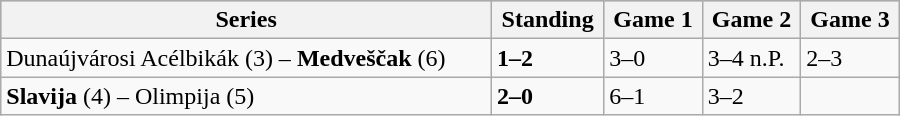<table class="wikitable" width="600px">
<tr style="background-color:#c0c0c0;">
<th>Series</th>
<th>Standing</th>
<th>Game 1</th>
<th>Game 2</th>
<th>Game 3</th>
</tr>
<tr>
<td>Dunaújvárosi Acélbikák (3) – <strong>Medveščak</strong> (6)</td>
<td><strong>1–2</strong></td>
<td>3–0</td>
<td>3–4 n.P.</td>
<td>2–3</td>
</tr>
<tr>
<td><strong>Slavija</strong> (4) – Olimpija (5)</td>
<td><strong>2–0</strong></td>
<td>6–1</td>
<td>3–2</td>
<td></td>
</tr>
</table>
